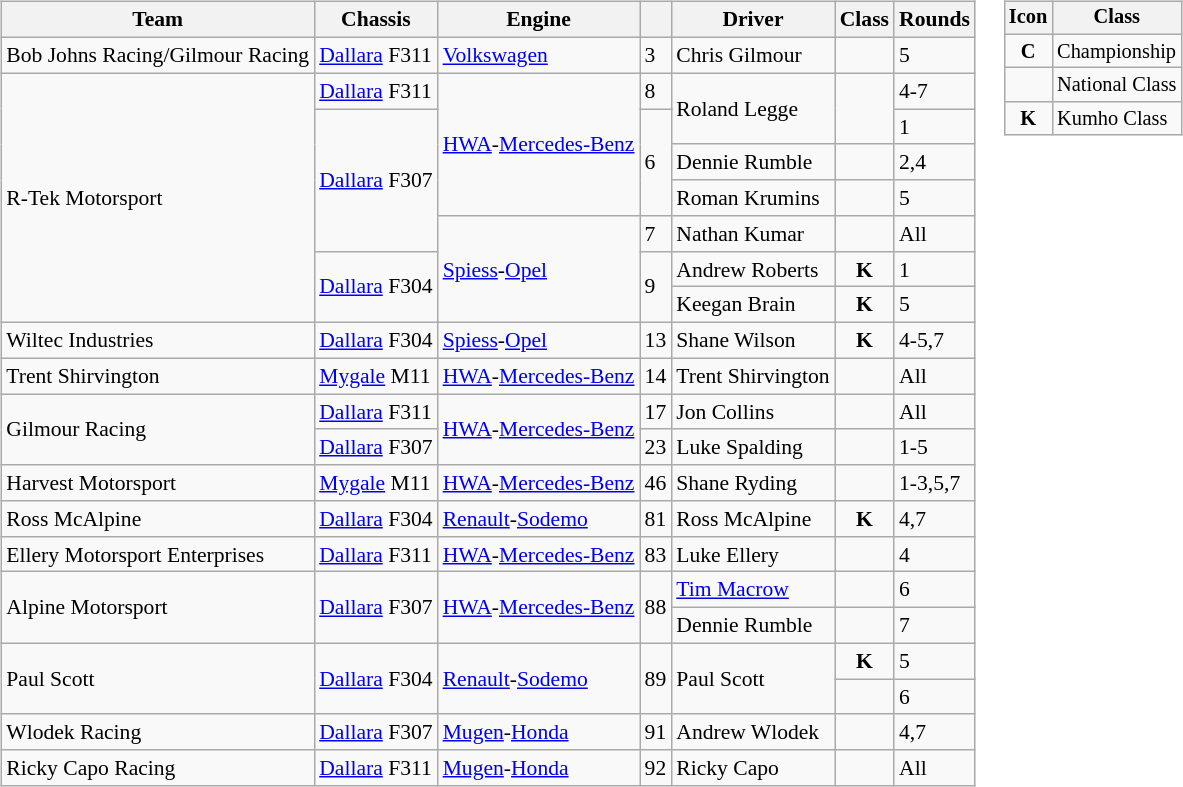<table>
<tr>
<td><br><table class="wikitable" style="font-size: 90%;">
<tr>
<th>Team</th>
<th>Chassis</th>
<th>Engine</th>
<th></th>
<th>Driver</th>
<th>Class</th>
<th>Rounds</th>
</tr>
<tr>
<td>Bob Johns Racing/Gilmour Racing</td>
<td><a href='#'>Dallara</a> F311</td>
<td><a href='#'>Volkswagen</a></td>
<td>3</td>
<td>Chris Gilmour</td>
<td align=center></td>
<td>5</td>
</tr>
<tr>
<td rowspan=7>R-Tek Motorsport</td>
<td><a href='#'>Dallara</a> F311</td>
<td rowspan=4><a href='#'>HWA</a>-<a href='#'>Mercedes-Benz</a></td>
<td>8</td>
<td rowspan=2>Roland Legge</td>
<td align=center rowspan=2></td>
<td>4-7</td>
</tr>
<tr>
<td rowspan=4><a href='#'>Dallara</a> F307</td>
<td rowspan=3>6</td>
<td>1</td>
</tr>
<tr>
<td>Dennie Rumble</td>
<td align=center></td>
<td>2,4</td>
</tr>
<tr>
<td>Roman Krumins</td>
<td align=center></td>
<td>5</td>
</tr>
<tr>
<td rowspan=3><a href='#'>Spiess</a>-<a href='#'>Opel</a></td>
<td>7</td>
<td>Nathan Kumar</td>
<td align=center></td>
<td>All</td>
</tr>
<tr>
<td rowspan=2><a href='#'>Dallara</a> F304</td>
<td rowspan=2>9</td>
<td>Andrew Roberts</td>
<td align=center><strong><span>K</span></strong></td>
<td>1</td>
</tr>
<tr>
<td>Keegan Brain</td>
<td align=center><strong><span>K</span></strong></td>
<td>5</td>
</tr>
<tr>
<td>Wiltec Industries</td>
<td><a href='#'>Dallara</a> F304</td>
<td><a href='#'>Spiess</a>-<a href='#'>Opel</a></td>
<td>13</td>
<td>Shane Wilson</td>
<td align=center><strong><span>K</span></strong></td>
<td>4-5,7</td>
</tr>
<tr>
<td>Trent Shirvington</td>
<td><a href='#'>Mygale</a> M11</td>
<td><a href='#'>HWA</a>-<a href='#'>Mercedes-Benz</a></td>
<td>14</td>
<td>Trent Shirvington</td>
<td align=center></td>
<td>All</td>
</tr>
<tr>
<td rowspan=2>Gilmour Racing</td>
<td><a href='#'>Dallara</a> F311</td>
<td rowspan=2><a href='#'>HWA</a>-<a href='#'>Mercedes-Benz</a></td>
<td>17</td>
<td>Jon Collins</td>
<td align=center></td>
<td>All</td>
</tr>
<tr>
<td><a href='#'>Dallara</a> F307</td>
<td>23</td>
<td>Luke Spalding</td>
<td align=center></td>
<td>1-5</td>
</tr>
<tr>
<td>Harvest Motorsport</td>
<td><a href='#'>Mygale</a> M11</td>
<td><a href='#'>HWA</a>-<a href='#'>Mercedes-Benz</a></td>
<td>46</td>
<td>Shane Ryding</td>
<td align=center></td>
<td>1-3,5,7</td>
</tr>
<tr>
<td>Ross McAlpine</td>
<td><a href='#'>Dallara</a> F304</td>
<td><a href='#'>Renault</a>-<a href='#'>Sodemo</a></td>
<td>81</td>
<td>Ross McAlpine</td>
<td align=center><strong><span>K</span></strong></td>
<td>4,7</td>
</tr>
<tr>
<td>Ellery Motorsport Enterprises</td>
<td><a href='#'>Dallara</a> F311</td>
<td><a href='#'>HWA</a>-<a href='#'>Mercedes-Benz</a></td>
<td>83</td>
<td>Luke Ellery</td>
<td align=center></td>
<td>4</td>
</tr>
<tr>
<td rowspan=2>Alpine Motorsport</td>
<td rowspan=2><a href='#'>Dallara</a> F307</td>
<td rowspan=2><a href='#'>HWA</a>-<a href='#'>Mercedes-Benz</a></td>
<td rowspan=2>88</td>
<td><a href='#'>Tim Macrow</a></td>
<td align=center></td>
<td>6</td>
</tr>
<tr>
<td>Dennie Rumble</td>
<td align=center></td>
<td>7</td>
</tr>
<tr>
<td rowspan=2>Paul Scott</td>
<td rowspan=2><a href='#'>Dallara</a> F304</td>
<td rowspan=2><a href='#'>Renault</a>-<a href='#'>Sodemo</a></td>
<td rowspan=2>89</td>
<td rowspan=2>Paul Scott</td>
<td align=center><strong><span>K</span></strong></td>
<td>5</td>
</tr>
<tr>
<td align=center></td>
<td>6</td>
</tr>
<tr>
<td>Wlodek Racing</td>
<td><a href='#'>Dallara</a> F307</td>
<td><a href='#'>Mugen</a>-<a href='#'>Honda</a></td>
<td>91</td>
<td>Andrew Wlodek</td>
<td align=center></td>
<td>4,7</td>
</tr>
<tr>
<td>Ricky Capo Racing</td>
<td><a href='#'>Dallara</a> F311</td>
<td><a href='#'>Mugen</a>-<a href='#'>Honda</a></td>
<td>92</td>
<td>Ricky Capo</td>
<td align=center></td>
<td>All</td>
</tr>
</table>
</td>
<td valign="top"><br><table class="wikitable" style="font-size: 85%;">
<tr>
<th>Icon</th>
<th>Class</th>
</tr>
<tr>
<td align=center><strong><span>C</span></strong></td>
<td>Championship</td>
</tr>
<tr>
<td align=center></td>
<td>National Class</td>
</tr>
<tr>
<td align=center><strong><span>K</span></strong></td>
<td>Kumho Class</td>
</tr>
</table>
</td>
</tr>
</table>
